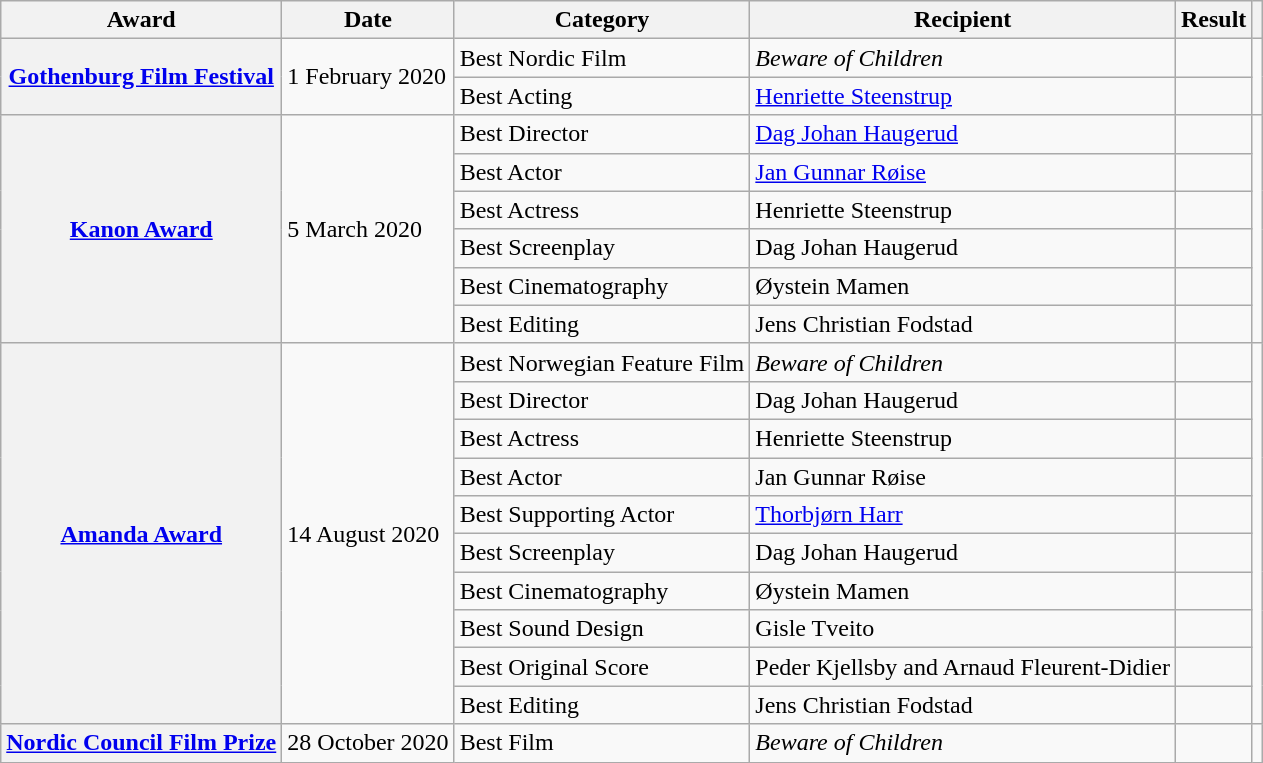<table class="wikitable sortable plainrowheaders">
<tr>
<th>Award</th>
<th>Date</th>
<th>Category</th>
<th>Recipient</th>
<th>Result</th>
<th></th>
</tr>
<tr>
<th scope="row" rowspan="2"><a href='#'>Gothenburg Film Festival</a></th>
<td rowspan="2">1 February 2020</td>
<td>Best Nordic Film</td>
<td><em>Beware of Children</em></td>
<td></td>
<td rowspan="2" align="center"></td>
</tr>
<tr>
<td>Best Acting</td>
<td><a href='#'>Henriette Steenstrup</a></td>
<td></td>
</tr>
<tr>
<th scope="row" rowspan="6"><a href='#'>Kanon Award</a></th>
<td rowspan="6">5 March 2020</td>
<td>Best Director</td>
<td><a href='#'>Dag Johan Haugerud</a></td>
<td></td>
<td rowspan="6" align="center"></td>
</tr>
<tr>
<td>Best Actor</td>
<td><a href='#'>Jan Gunnar Røise</a></td>
<td></td>
</tr>
<tr>
<td>Best Actress</td>
<td>Henriette Steenstrup</td>
<td></td>
</tr>
<tr>
<td>Best Screenplay</td>
<td>Dag Johan Haugerud</td>
<td></td>
</tr>
<tr>
<td>Best Cinematography</td>
<td>Øystein Mamen</td>
<td></td>
</tr>
<tr>
<td>Best Editing</td>
<td>Jens Christian Fodstad</td>
<td></td>
</tr>
<tr>
<th scope="row" rowspan="10"><a href='#'>Amanda Award</a></th>
<td rowspan="10">14 August 2020</td>
<td>Best Norwegian Feature Film</td>
<td><em>Beware of Children</em></td>
<td></td>
<td rowspan="10" align="center"></td>
</tr>
<tr>
<td>Best Director</td>
<td>Dag Johan Haugerud</td>
<td></td>
</tr>
<tr>
<td>Best Actress</td>
<td>Henriette Steenstrup</td>
<td></td>
</tr>
<tr>
<td>Best Actor</td>
<td>Jan Gunnar Røise</td>
<td></td>
</tr>
<tr>
<td>Best Supporting Actor</td>
<td><a href='#'>Thorbjørn Harr</a></td>
<td></td>
</tr>
<tr>
<td>Best Screenplay</td>
<td>Dag Johan Haugerud</td>
<td></td>
</tr>
<tr>
<td>Best Cinematography</td>
<td>Øystein Mamen</td>
<td></td>
</tr>
<tr>
<td>Best Sound Design</td>
<td>Gisle Tveito</td>
<td></td>
</tr>
<tr>
<td>Best Original Score</td>
<td>Peder Kjellsby and Arnaud Fleurent-Didier</td>
<td></td>
</tr>
<tr>
<td>Best Editing</td>
<td>Jens Christian Fodstad</td>
<td></td>
</tr>
<tr>
<th scope="row"><a href='#'>Nordic Council Film Prize</a></th>
<td>28 October 2020</td>
<td>Best Film</td>
<td><em>Beware of Children</em></td>
<td></td>
<td align="center"></td>
</tr>
</table>
